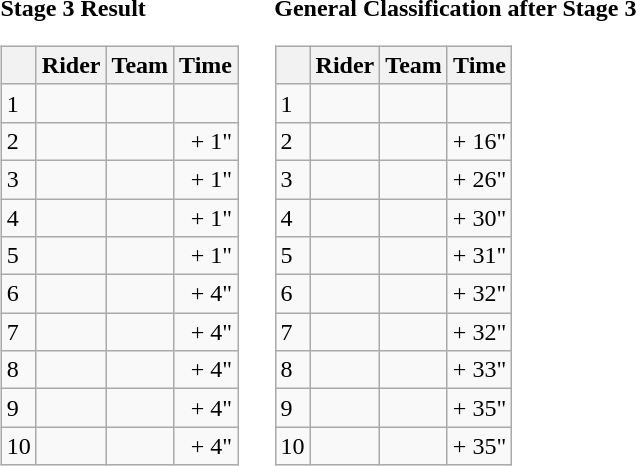<table>
<tr>
<td><strong>Stage 3 Result</strong><br><table class="wikitable">
<tr>
<th></th>
<th>Rider</th>
<th>Team</th>
<th>Time</th>
</tr>
<tr>
<td>1</td>
<td> </td>
<td></td>
<td align="right"></td>
</tr>
<tr>
<td>2</td>
<td></td>
<td></td>
<td align="right">+ 1"</td>
</tr>
<tr>
<td>3</td>
<td></td>
<td></td>
<td align="right">+ 1"</td>
</tr>
<tr>
<td>4</td>
<td></td>
<td></td>
<td align="right">+ 1"</td>
</tr>
<tr>
<td>5</td>
<td></td>
<td></td>
<td align="right">+ 1"</td>
</tr>
<tr>
<td>6</td>
<td></td>
<td></td>
<td align="right">+ 4"</td>
</tr>
<tr>
<td>7</td>
<td></td>
<td></td>
<td align="right">+ 4"</td>
</tr>
<tr>
<td>8</td>
<td></td>
<td></td>
<td align="right">+ 4"</td>
</tr>
<tr>
<td>9</td>
<td></td>
<td></td>
<td align="right">+ 4"</td>
</tr>
<tr>
<td>10</td>
<td></td>
<td></td>
<td align="right">+ 4"</td>
</tr>
</table>
</td>
<td></td>
<td><strong>General Classification after Stage 3</strong><br><table class="wikitable">
<tr>
<th></th>
<th>Rider</th>
<th>Team</th>
<th>Time</th>
</tr>
<tr>
<td>1</td>
<td> </td>
<td></td>
<td align="right"></td>
</tr>
<tr>
<td>2</td>
<td></td>
<td></td>
<td align="right">+ 16"</td>
</tr>
<tr>
<td>3</td>
<td></td>
<td></td>
<td align="right">+ 26"</td>
</tr>
<tr>
<td>4</td>
<td></td>
<td></td>
<td align="right">+ 30"</td>
</tr>
<tr>
<td>5</td>
<td></td>
<td></td>
<td align="right">+ 31"</td>
</tr>
<tr>
<td>6</td>
<td></td>
<td></td>
<td align="right">+ 32"</td>
</tr>
<tr>
<td>7</td>
<td></td>
<td></td>
<td align="right">+ 32"</td>
</tr>
<tr>
<td>8</td>
<td></td>
<td></td>
<td align="right">+ 33"</td>
</tr>
<tr>
<td>9</td>
<td></td>
<td></td>
<td align="right">+ 35"</td>
</tr>
<tr>
<td>10</td>
<td></td>
<td></td>
<td align="right">+ 35"</td>
</tr>
</table>
</td>
</tr>
</table>
